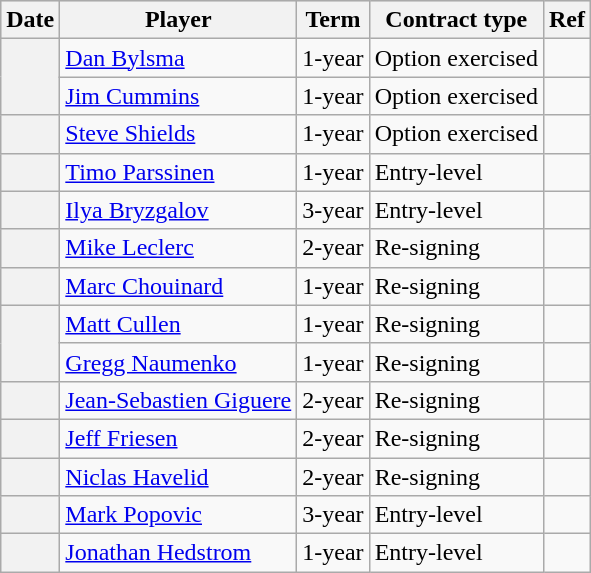<table class="wikitable plainrowheaders">
<tr style="background:#ddd; text-align:center;">
<th>Date</th>
<th>Player</th>
<th>Term</th>
<th>Contract type</th>
<th>Ref</th>
</tr>
<tr>
<th scope="row" rowspan=2></th>
<td><a href='#'>Dan Bylsma</a></td>
<td>1-year</td>
<td>Option exercised</td>
<td></td>
</tr>
<tr>
<td><a href='#'>Jim Cummins</a></td>
<td>1-year</td>
<td>Option exercised</td>
<td></td>
</tr>
<tr>
<th scope="row"></th>
<td><a href='#'>Steve Shields</a></td>
<td>1-year</td>
<td>Option exercised</td>
<td></td>
</tr>
<tr>
<th scope="row"></th>
<td><a href='#'>Timo Parssinen</a></td>
<td>1-year</td>
<td>Entry-level</td>
<td></td>
</tr>
<tr>
<th scope="row"></th>
<td><a href='#'>Ilya Bryzgalov</a></td>
<td>3-year</td>
<td>Entry-level</td>
<td></td>
</tr>
<tr>
<th scope="row"></th>
<td><a href='#'>Mike Leclerc</a></td>
<td>2-year</td>
<td>Re-signing</td>
<td></td>
</tr>
<tr>
<th scope="row"></th>
<td><a href='#'>Marc Chouinard</a></td>
<td>1-year</td>
<td>Re-signing</td>
<td></td>
</tr>
<tr>
<th scope="row" rowspan=2></th>
<td><a href='#'>Matt Cullen</a></td>
<td>1-year</td>
<td>Re-signing</td>
<td></td>
</tr>
<tr>
<td><a href='#'>Gregg Naumenko</a></td>
<td>1-year</td>
<td>Re-signing</td>
<td></td>
</tr>
<tr>
<th scope="row"></th>
<td><a href='#'>Jean-Sebastien Giguere</a></td>
<td>2-year</td>
<td>Re-signing</td>
<td></td>
</tr>
<tr>
<th scope="row"></th>
<td><a href='#'>Jeff Friesen</a></td>
<td>2-year</td>
<td>Re-signing</td>
<td></td>
</tr>
<tr>
<th scope="row"></th>
<td><a href='#'>Niclas Havelid</a></td>
<td>2-year</td>
<td>Re-signing</td>
<td></td>
</tr>
<tr>
<th scope="row"></th>
<td><a href='#'>Mark Popovic</a></td>
<td>3-year</td>
<td>Entry-level</td>
<td></td>
</tr>
<tr>
<th scope="row"></th>
<td><a href='#'>Jonathan Hedstrom</a></td>
<td>1-year</td>
<td>Entry-level</td>
<td></td>
</tr>
</table>
